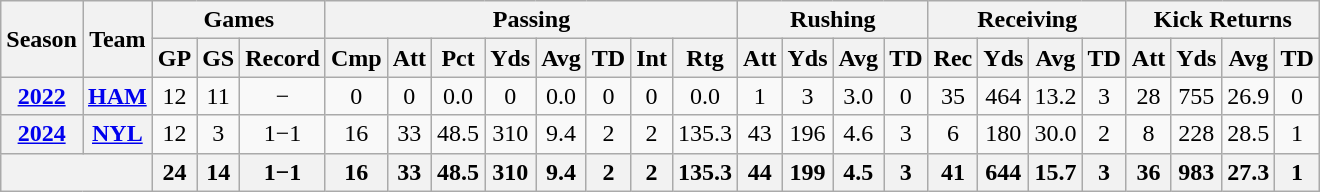<table class="wikitable" style="text-align:center">
<tr>
<th rowspan="2">Season</th>
<th rowspan="2">Team</th>
<th colspan="3">Games</th>
<th colspan="8">Passing</th>
<th colspan="4">Rushing</th>
<th colspan="4">Receiving</th>
<th colspan="4">Kick Returns</th>
</tr>
<tr>
<th>GP</th>
<th>GS</th>
<th>Record</th>
<th>Cmp</th>
<th>Att</th>
<th>Pct</th>
<th>Yds</th>
<th>Avg</th>
<th>TD</th>
<th>Int</th>
<th>Rtg</th>
<th>Att</th>
<th>Yds</th>
<th>Avg</th>
<th>TD</th>
<th>Rec</th>
<th>Yds</th>
<th>Avg</th>
<th>TD</th>
<th>Att</th>
<th>Yds</th>
<th>Avg</th>
<th>TD</th>
</tr>
<tr>
<th><a href='#'>2022</a></th>
<th><a href='#'>HAM</a></th>
<td>12</td>
<td>11</td>
<td>−</td>
<td>0</td>
<td>0</td>
<td>0.0</td>
<td>0</td>
<td>0.0</td>
<td>0</td>
<td>0</td>
<td>0.0</td>
<td>1</td>
<td>3</td>
<td>3.0</td>
<td>0</td>
<td>35</td>
<td>464</td>
<td>13.2</td>
<td>3</td>
<td>28</td>
<td>755</td>
<td>26.9</td>
<td>0</td>
</tr>
<tr>
<th><a href='#'>2024</a></th>
<th><a href='#'>NYL</a></th>
<td>12</td>
<td>3</td>
<td>1−1</td>
<td>16</td>
<td>33</td>
<td>48.5</td>
<td>310</td>
<td>9.4</td>
<td>2</td>
<td>2</td>
<td>135.3</td>
<td>43</td>
<td>196</td>
<td>4.6</td>
<td>3</td>
<td>6</td>
<td>180</td>
<td>30.0</td>
<td>2</td>
<td>8</td>
<td>228</td>
<td>28.5</td>
<td>1</td>
</tr>
<tr>
<th colspan="2"></th>
<th>24</th>
<th>14</th>
<th>1−1</th>
<th>16</th>
<th>33</th>
<th>48.5</th>
<th>310</th>
<th>9.4</th>
<th>2</th>
<th>2</th>
<th>135.3</th>
<th>44</th>
<th>199</th>
<th>4.5</th>
<th>3</th>
<th>41</th>
<th>644</th>
<th>15.7</th>
<th>3</th>
<th>36</th>
<th>983</th>
<th>27.3</th>
<th>1</th>
</tr>
</table>
